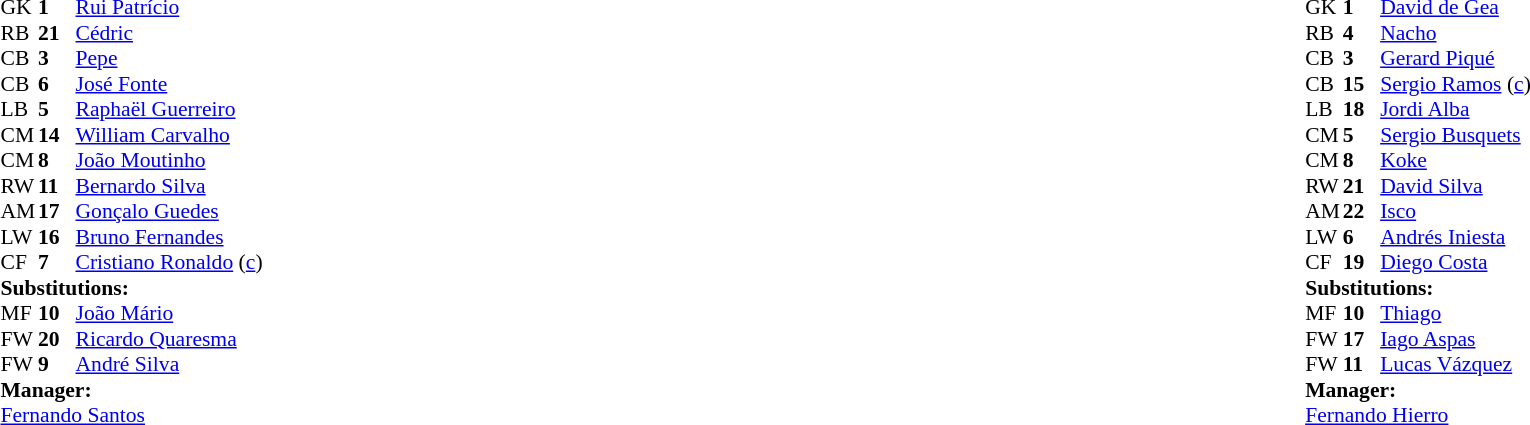<table width="100%">
<tr>
<td valign="top" width="40%"><br><table style="font-size:90%" cellspacing="0" cellpadding="0">
<tr>
<th width=25></th>
<th width=25></th>
</tr>
<tr>
<td>GK</td>
<td><strong>1</strong></td>
<td><a href='#'>Rui Patrício</a></td>
</tr>
<tr>
<td>RB</td>
<td><strong>21</strong></td>
<td><a href='#'>Cédric</a></td>
</tr>
<tr>
<td>CB</td>
<td><strong>3</strong></td>
<td><a href='#'>Pepe</a></td>
</tr>
<tr>
<td>CB</td>
<td><strong>6</strong></td>
<td><a href='#'>José Fonte</a></td>
</tr>
<tr>
<td>LB</td>
<td><strong>5</strong></td>
<td><a href='#'>Raphaël Guerreiro</a></td>
</tr>
<tr>
<td>CM</td>
<td><strong>14</strong></td>
<td><a href='#'>William Carvalho</a></td>
</tr>
<tr>
<td>CM</td>
<td><strong>8</strong></td>
<td><a href='#'>João Moutinho</a></td>
</tr>
<tr>
<td>RW</td>
<td><strong>11</strong></td>
<td><a href='#'>Bernardo Silva</a></td>
<td></td>
<td></td>
</tr>
<tr>
<td>AM</td>
<td><strong>17</strong></td>
<td><a href='#'>Gonçalo Guedes</a></td>
<td></td>
<td></td>
</tr>
<tr>
<td>LW</td>
<td><strong>16</strong></td>
<td><a href='#'>Bruno Fernandes</a></td>
<td></td>
<td></td>
</tr>
<tr>
<td>CF</td>
<td><strong>7</strong></td>
<td><a href='#'>Cristiano Ronaldo</a> (<a href='#'>c</a>)</td>
</tr>
<tr>
<td colspan=3><strong>Substitutions:</strong></td>
</tr>
<tr>
<td>MF</td>
<td><strong>10</strong></td>
<td><a href='#'>João Mário</a></td>
<td></td>
<td></td>
</tr>
<tr>
<td>FW</td>
<td><strong>20</strong></td>
<td><a href='#'>Ricardo Quaresma</a></td>
<td></td>
<td></td>
</tr>
<tr>
<td>FW</td>
<td><strong>9</strong></td>
<td><a href='#'>André Silva</a></td>
<td></td>
<td></td>
</tr>
<tr>
<td colspan=3><strong>Manager:</strong></td>
</tr>
<tr>
<td colspan=3><a href='#'>Fernando Santos</a></td>
</tr>
</table>
</td>
<td valign="top"></td>
<td valign="top" width="50%"><br><table style="font-size:90%; margin:auto" cellspacing="0" cellpadding="0">
<tr>
<th width=25></th>
<th width=25></th>
</tr>
<tr>
<td>GK</td>
<td><strong>1</strong></td>
<td><a href='#'>David de Gea</a></td>
</tr>
<tr>
<td>RB</td>
<td><strong>4</strong></td>
<td><a href='#'>Nacho</a></td>
</tr>
<tr>
<td>CB</td>
<td><strong>3</strong></td>
<td><a href='#'>Gerard Piqué</a></td>
</tr>
<tr>
<td>CB</td>
<td><strong>15</strong></td>
<td><a href='#'>Sergio Ramos</a> (<a href='#'>c</a>)</td>
</tr>
<tr>
<td>LB</td>
<td><strong>18</strong></td>
<td><a href='#'>Jordi Alba</a></td>
</tr>
<tr>
<td>CM</td>
<td><strong>5</strong></td>
<td><a href='#'>Sergio Busquets</a></td>
<td></td>
</tr>
<tr>
<td>CM</td>
<td><strong>8</strong></td>
<td><a href='#'>Koke</a></td>
</tr>
<tr>
<td>RW</td>
<td><strong>21</strong></td>
<td><a href='#'>David Silva</a></td>
<td></td>
<td></td>
</tr>
<tr>
<td>AM</td>
<td><strong>22</strong></td>
<td><a href='#'>Isco</a></td>
</tr>
<tr>
<td>LW</td>
<td><strong>6</strong></td>
<td><a href='#'>Andrés Iniesta</a></td>
<td></td>
<td></td>
</tr>
<tr>
<td>CF</td>
<td><strong>19</strong></td>
<td><a href='#'>Diego Costa</a></td>
<td></td>
<td></td>
</tr>
<tr>
<td colspan=3><strong>Substitutions:</strong></td>
</tr>
<tr>
<td>MF</td>
<td><strong>10</strong></td>
<td><a href='#'>Thiago</a></td>
<td></td>
<td></td>
</tr>
<tr>
<td>FW</td>
<td><strong>17</strong></td>
<td><a href='#'>Iago Aspas</a></td>
<td></td>
<td></td>
</tr>
<tr>
<td>FW</td>
<td><strong>11</strong></td>
<td><a href='#'>Lucas Vázquez</a></td>
<td></td>
<td></td>
</tr>
<tr>
<td colspan=3><strong>Manager:</strong></td>
</tr>
<tr>
<td colspan=3><a href='#'>Fernando Hierro</a></td>
</tr>
</table>
</td>
</tr>
</table>
